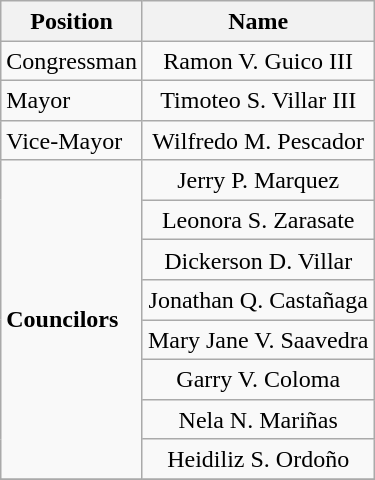<table class="wikitable" style="line-height:1.20em; font-size:100%;">
<tr>
<th>Position</th>
<th>Name</th>
</tr>
<tr>
<td>Congressman</td>
<td style="text-align:center;">Ramon V. Guico III</td>
</tr>
<tr>
<td>Mayor</td>
<td style="text-align:center;">Timoteo S. Villar III</td>
</tr>
<tr>
<td>Vice-Mayor</td>
<td style="text-align:center;">Wilfredo M. Pescador</td>
</tr>
<tr>
<td rowspan=8><strong>Councilors</strong></td>
<td style="text-align:center;">Jerry P. Marquez</td>
</tr>
<tr>
<td style="text-align:center;">Leonora S. Zarasate</td>
</tr>
<tr>
<td style="text-align:center;">Dickerson D. Villar</td>
</tr>
<tr>
<td style="text-align:center;">Jonathan Q. Castañaga</td>
</tr>
<tr>
<td style="text-align:center;">Mary Jane V. Saavedra</td>
</tr>
<tr>
<td style="text-align:center;">Garry V. Coloma</td>
</tr>
<tr>
<td style="text-align:center;">Nela N. Mariñas</td>
</tr>
<tr>
<td style="text-align:center;">Heidiliz S. Ordoño</td>
</tr>
<tr>
</tr>
</table>
